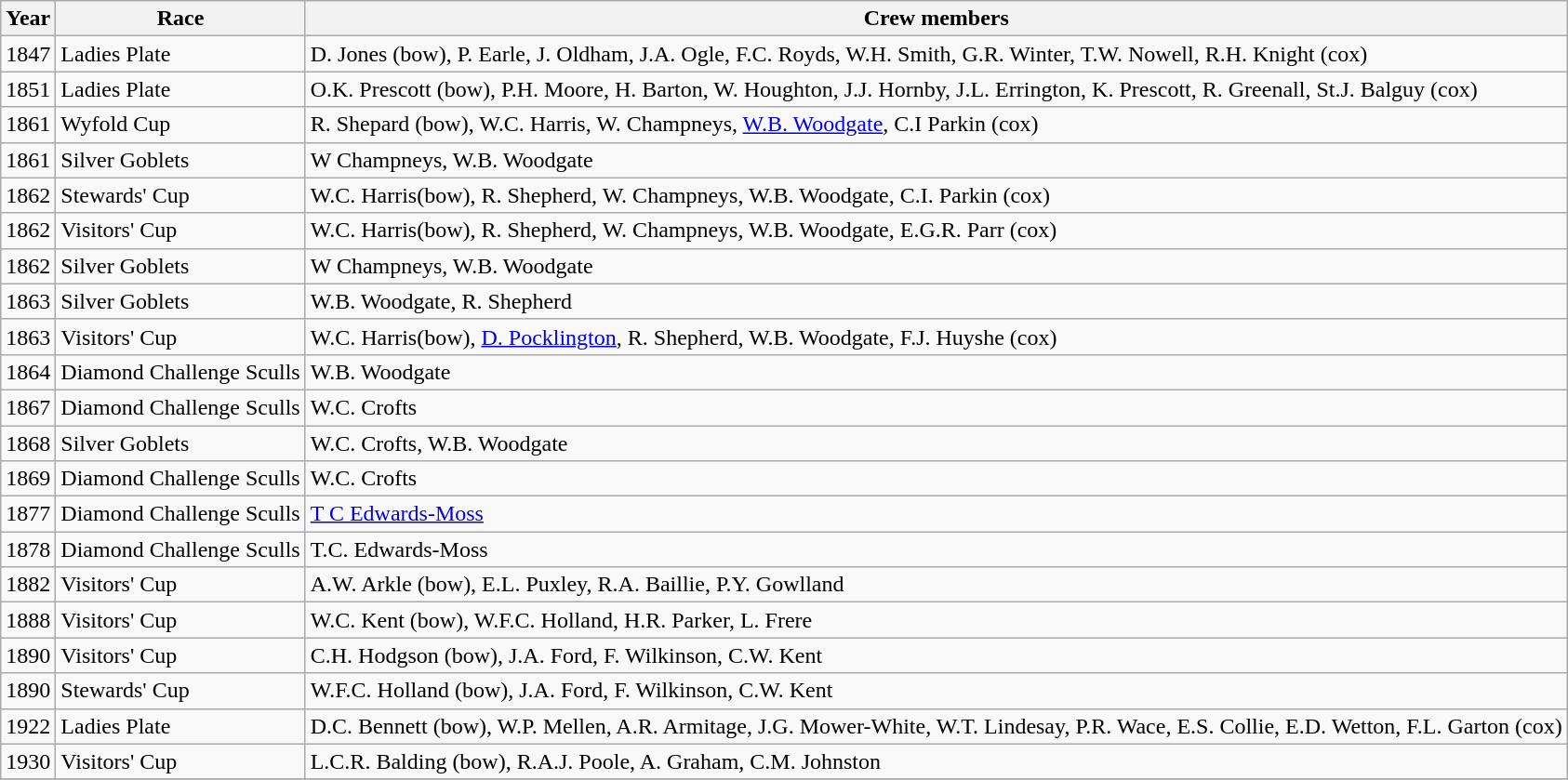<table class="wikitable">
<tr>
<th>Year</th>
<th>Race</th>
<th>Crew members</th>
</tr>
<tr>
<td>1847</td>
<td>Ladies Plate</td>
<td>D. Jones (bow), P. Earle, J. Oldham, J.A. Ogle, F.C. Royds, W.H. Smith, G.R. Winter, T.W. Nowell, R.H. Knight (cox)</td>
</tr>
<tr>
<td>1851</td>
<td>Ladies Plate</td>
<td>O.K. Prescott (bow), P.H. Moore, H. Barton, W. Houghton, J.J. Hornby, J.L. Errington, K. Prescott, R. Greenall, St.J. Balguy (cox)</td>
</tr>
<tr>
<td>1861</td>
<td>Wyfold Cup</td>
<td>R. Shepard (bow), W.C. Harris, W. Champneys, <a href='#'>W.B. Woodgate</a>, C.I Parkin (cox)</td>
</tr>
<tr>
<td>1861</td>
<td>Silver Goblets</td>
<td>W Champneys, W.B. Woodgate</td>
</tr>
<tr>
<td>1862</td>
<td>Stewards' Cup</td>
<td>W.C. Harris(bow), R. Shepherd, W. Champneys, W.B. Woodgate, C.I. Parkin (cox)</td>
</tr>
<tr>
<td>1862</td>
<td>Visitors' Cup</td>
<td>W.C. Harris(bow), R. Shepherd, W. Champneys, W.B. Woodgate, E.G.R. Parr (cox)</td>
</tr>
<tr>
<td>1862</td>
<td>Silver Goblets</td>
<td>W Champneys, W.B. Woodgate</td>
</tr>
<tr>
<td>1863</td>
<td>Silver Goblets</td>
<td>W.B. Woodgate, R. Shepherd</td>
</tr>
<tr>
<td>1863</td>
<td>Visitors' Cup</td>
<td>W.C. Harris(bow), <a href='#'>D. Pocklington</a>, R. Shepherd, W.B. Woodgate, F.J. Huyshe (cox)</td>
</tr>
<tr>
<td>1864</td>
<td>Diamond Challenge Sculls</td>
<td>W.B. Woodgate</td>
</tr>
<tr>
<td>1867</td>
<td>Diamond Challenge Sculls</td>
<td>W.C. Crofts</td>
</tr>
<tr>
<td>1868</td>
<td>Silver Goblets</td>
<td>W.C. Crofts, W.B. Woodgate</td>
</tr>
<tr>
<td>1869</td>
<td>Diamond Challenge Sculls</td>
<td>W.C. Crofts</td>
</tr>
<tr>
<td>1877</td>
<td>Diamond Challenge Sculls</td>
<td><a href='#'>T C Edwards-Moss</a></td>
</tr>
<tr>
<td>1878</td>
<td>Diamond Challenge Sculls</td>
<td>T.C. Edwards-Moss</td>
</tr>
<tr>
<td>1882</td>
<td>Visitors' Cup</td>
<td>A.W. Arkle (bow), E.L. Puxley, R.A. Baillie, P.Y. Gowlland</td>
</tr>
<tr>
<td>1888</td>
<td>Visitors' Cup</td>
<td>W.C. Kent (bow), W.F.C. Holland, H.R. Parker, L. Frere</td>
</tr>
<tr>
<td>1890</td>
<td>Visitors' Cup</td>
<td>C.H. Hodgson (bow), J.A. Ford, F. Wilkinson, C.W. Kent</td>
</tr>
<tr>
<td>1890</td>
<td>Stewards' Cup</td>
<td>W.F.C. Holland (bow), J.A. Ford, F. Wilkinson, C.W. Kent</td>
</tr>
<tr>
<td>1922</td>
<td>Ladies Plate</td>
<td>D.C. Bennett (bow), W.P. Mellen, A.R. Armitage, J.G. Mower-White, W.T. Lindesay, P.R. Wace, E.S. Collie, E.D. Wetton, F.L. Garton (cox)</td>
</tr>
<tr>
<td>1930</td>
<td>Visitors' Cup</td>
<td>L.C.R. Balding (bow), R.A.J. Poole, A. Graham, C.M. Johnston</td>
</tr>
<tr>
</tr>
</table>
